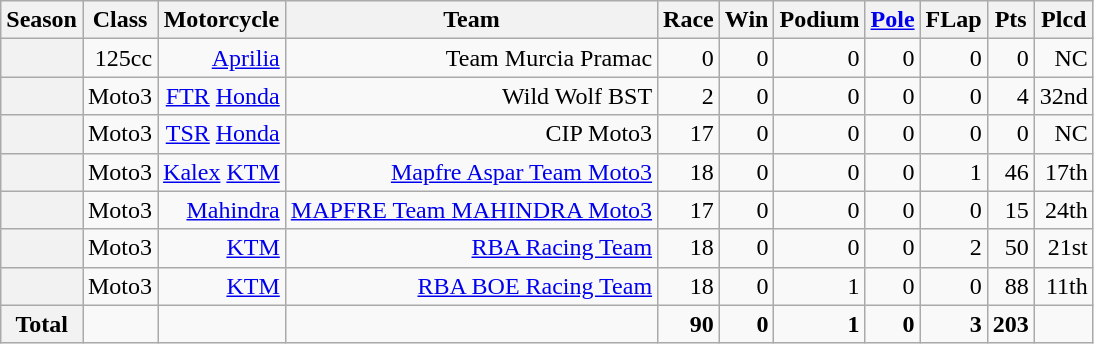<table class="wikitable" style=text-align:right>
<tr>
<th>Season</th>
<th>Class</th>
<th>Motorcycle</th>
<th>Team</th>
<th>Race</th>
<th>Win</th>
<th>Podium</th>
<th><a href='#'>Pole</a></th>
<th>FLap</th>
<th>Pts</th>
<th>Plcd</th>
</tr>
<tr>
<th></th>
<td>125cc</td>
<td><a href='#'>Aprilia</a></td>
<td>Team Murcia Pramac</td>
<td>0</td>
<td>0</td>
<td>0</td>
<td>0</td>
<td>0</td>
<td>0</td>
<td>NC</td>
</tr>
<tr>
<th></th>
<td>Moto3</td>
<td><a href='#'>FTR</a> <a href='#'>Honda</a></td>
<td>Wild Wolf BST</td>
<td>2</td>
<td>0</td>
<td>0</td>
<td>0</td>
<td>0</td>
<td>4</td>
<td>32nd</td>
</tr>
<tr>
<th></th>
<td>Moto3</td>
<td><a href='#'>TSR</a> <a href='#'>Honda</a></td>
<td>CIP Moto3</td>
<td>17</td>
<td>0</td>
<td>0</td>
<td>0</td>
<td>0</td>
<td>0</td>
<td>NC</td>
</tr>
<tr>
<th></th>
<td>Moto3</td>
<td><a href='#'>Kalex</a> <a href='#'>KTM</a></td>
<td><a href='#'>Mapfre Aspar Team Moto3</a></td>
<td>18</td>
<td>0</td>
<td>0</td>
<td>0</td>
<td>1</td>
<td>46</td>
<td>17th</td>
</tr>
<tr>
<th></th>
<td>Moto3</td>
<td><a href='#'>Mahindra</a></td>
<td><a href='#'>MAPFRE Team MAHINDRA Moto3</a></td>
<td>17</td>
<td>0</td>
<td>0</td>
<td>0</td>
<td>0</td>
<td>15</td>
<td>24th</td>
</tr>
<tr>
<th></th>
<td>Moto3</td>
<td><a href='#'>KTM</a></td>
<td><a href='#'>RBA Racing Team</a></td>
<td>18</td>
<td>0</td>
<td>0</td>
<td>0</td>
<td>2</td>
<td>50</td>
<td>21st</td>
</tr>
<tr>
<th></th>
<td>Moto3</td>
<td><a href='#'>KTM</a></td>
<td><a href='#'>RBA BOE Racing Team</a></td>
<td>18</td>
<td>0</td>
<td>1</td>
<td>0</td>
<td>0</td>
<td>88</td>
<td>11th</td>
</tr>
<tr>
<th>Total</th>
<td></td>
<td></td>
<td></td>
<td><strong>90</strong></td>
<td><strong>0</strong></td>
<td><strong>1</strong></td>
<td><strong>0</strong></td>
<td><strong>3</strong></td>
<td><strong>203</strong></td>
<td></td>
</tr>
</table>
